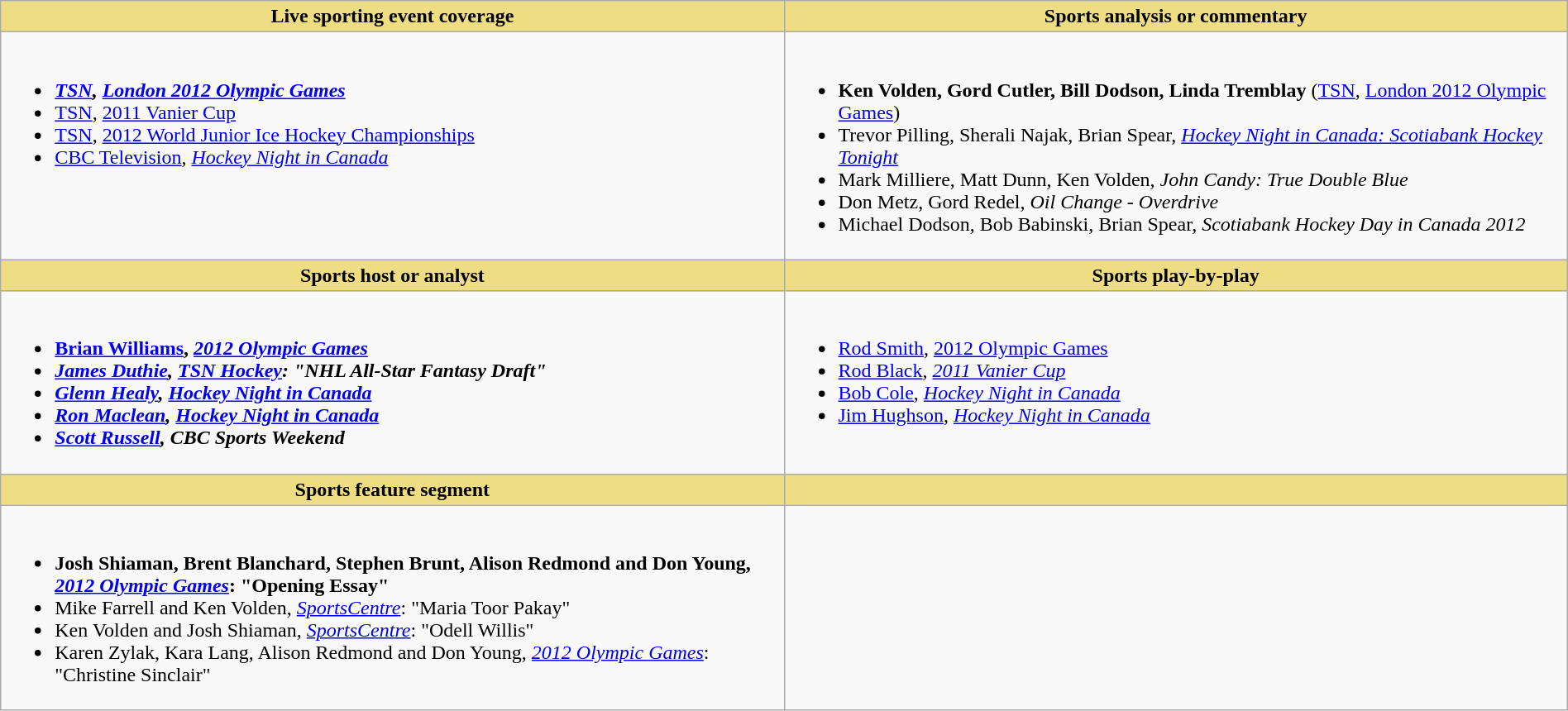<table class=wikitable width="100%">
<tr>
<th style="background:#EEDD82; width:50%">Live sporting event coverage</th>
<th style="background:#EEDD82; width:50%">Sports analysis or commentary</th>
</tr>
<tr>
<td valign="top"><br><ul><li> <strong><em><a href='#'>TSN</a>, <a href='#'>London 2012 Olympic Games</a></em></strong></li><li><a href='#'>TSN</a>, <a href='#'>2011 Vanier Cup</a></li><li><a href='#'>TSN</a>, <a href='#'>2012 World Junior Ice Hockey Championships</a></li><li><a href='#'>CBC Television</a>, <em><a href='#'>Hockey Night in Canada</a></em></li></ul></td>
<td valign="top"><br><ul><li> <strong>Ken Volden, Gord Cutler, Bill Dodson, Linda Tremblay</strong> (<a href='#'>TSN</a>, <a href='#'>London 2012 Olympic Games</a>)</li><li>Trevor Pilling, Sherali Najak, Brian Spear, <em><a href='#'>Hockey Night in Canada: Scotiabank Hockey Tonight</a></em></li><li>Mark Milliere, Matt Dunn, Ken Volden, <em>John Candy: True Double Blue</em></li><li>Don Metz, Gord Redel, <em>Oil Change - Overdrive</em></li><li>Michael Dodson, Bob Babinski, Brian Spear, <em>Scotiabank Hockey Day in Canada 2012</em></li></ul></td>
</tr>
<tr>
<th style="background:#EEDD82; width:50%">Sports host or analyst</th>
<th style="background:#EEDD82; width:50%">Sports play-by-play</th>
</tr>
<tr>
<td valign="top"><br><ul><li> <strong><a href='#'>Brian Williams</a>, <em><a href='#'>2012 Olympic Games</a><strong><em></li><li><a href='#'>James Duthie</a>, </em><a href='#'>TSN Hockey</a><em>: "NHL All-Star Fantasy Draft"</li><li><a href='#'>Glenn Healy</a>, </em><a href='#'>Hockey Night in Canada</a><em></li><li><a href='#'>Ron Maclean</a>, </em><a href='#'>Hockey Night in Canada</a><em></li><li><a href='#'>Scott Russell</a>, </em>CBC Sports Weekend<em></li></ul></td>
<td valign="top"><br><ul><li> </strong><a href='#'>Rod Smith</a>, </em><a href='#'>2012 Olympic Games</a></em></strong></li><li><a href='#'>Rod Black</a>, <em><a href='#'>2011 Vanier Cup</a></em></li><li><a href='#'>Bob Cole</a>, <em><a href='#'>Hockey Night in Canada</a></em></li><li><a href='#'>Jim Hughson</a>, <em><a href='#'>Hockey Night in Canada</a></em></li></ul></td>
</tr>
<tr>
<th style="background:#EEDD82; width:50%">Sports feature segment</th>
<th style="background:#EEDD82; width:50%"></th>
</tr>
<tr>
<td valign="top"><br><ul><li> <strong>Josh Shiaman, Brent Blanchard, Stephen Brunt, Alison Redmond and Don Young, <em><a href='#'>2012 Olympic Games</a></em>: "Opening Essay"</strong></li><li>Mike Farrell and Ken Volden, <em><a href='#'>SportsCentre</a></em>: "Maria Toor Pakay"</li><li>Ken Volden and Josh Shiaman, <em><a href='#'>SportsCentre</a></em>: "Odell Willis"</li><li>Karen Zylak, Kara Lang, Alison Redmond and Don Young, <em><a href='#'>2012 Olympic Games</a></em>: "Christine Sinclair"</li></ul></td>
</tr>
</table>
